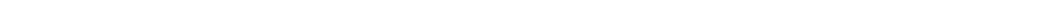<table style="width:88%; text-align:center;">
<tr style="color:white;">
<td style="background:"><strong>72</strong></td>
<td style="background:"><strong>5</strong></td>
<td style="background:"><strong>22</strong></td>
</tr>
</table>
